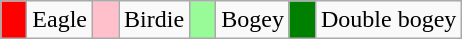<table class="wikitable" span = 50>
<tr>
<td style="background:Red; width:10px;"></td>
<td>Eagle</td>
<td style="background:Pink; width:10px;"></td>
<td>Birdie</td>
<td style="background:PaleGreen; width:10px;"></td>
<td>Bogey</td>
<td style="background:Green; width:10px;"></td>
<td>Double bogey</td>
</tr>
</table>
